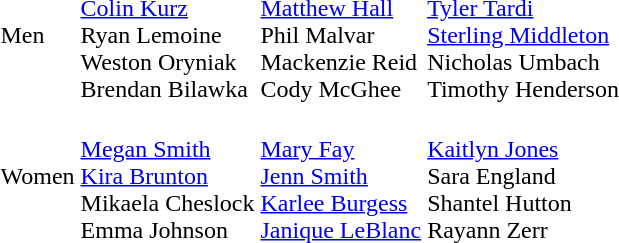<table>
<tr>
<td>Men</td>
<td><br><a href='#'>Colin Kurz</a><br>Ryan Lemoine<br>Weston Oryniak<br>Brendan Bilawka</td>
<td><br><a href='#'>Matthew Hall</a><br>Phil Malvar<br>Mackenzie Reid<br>Cody McGhee</td>
<td><br><a href='#'>Tyler Tardi</a><br><a href='#'>Sterling Middleton</a><br>Nicholas Umbach<br>Timothy Henderson</td>
</tr>
<tr>
<td>Women</td>
<td><br><a href='#'>Megan Smith</a><br><a href='#'>Kira Brunton</a><br>Mikaela Cheslock<br>Emma Johnson</td>
<td><br><a href='#'>Mary Fay</a><br><a href='#'>Jenn Smith</a><br><a href='#'>Karlee Burgess</a><br><a href='#'>Janique LeBlanc</a></td>
<td><br><a href='#'>Kaitlyn Jones</a><br>Sara England<br>Shantel Hutton<br>Rayann Zerr</td>
</tr>
</table>
